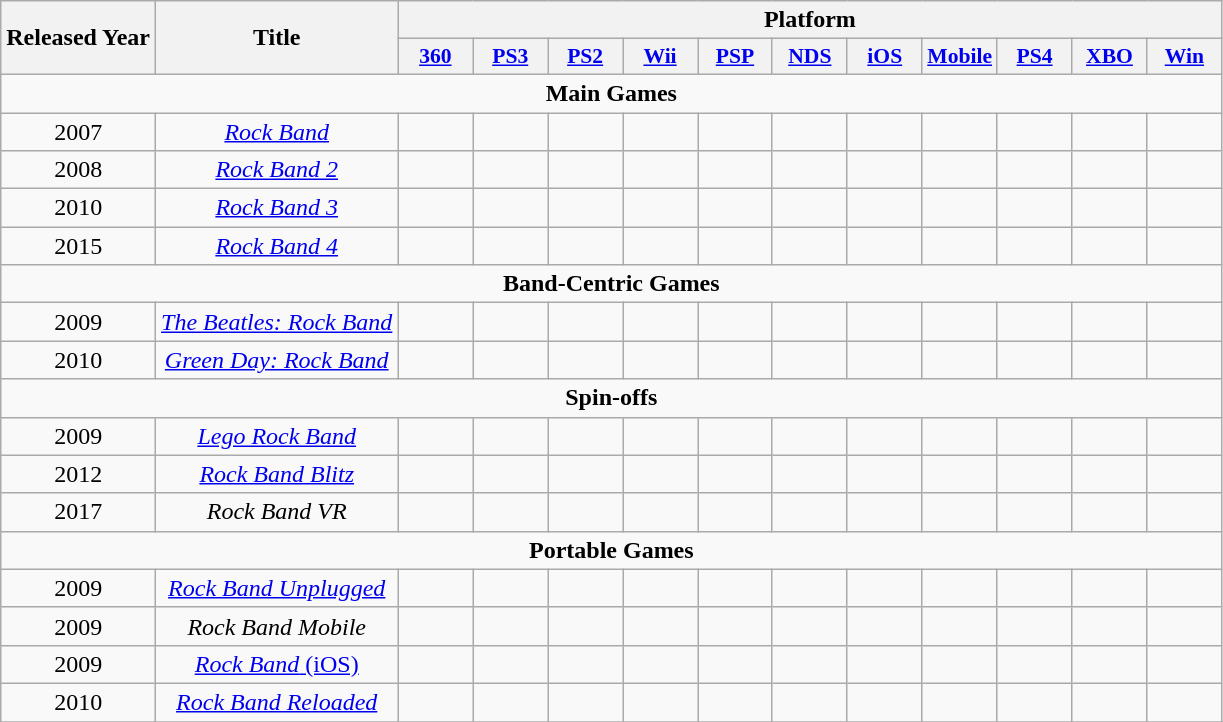<table class="wikitable sortable" style="text-align: center">
<tr>
<th rowspan="2">Released Year</th>
<th rowspan="2">Title</th>
<th colspan="11">Platform</th>
</tr>
<tr>
<th style="width:3em;font-size:90%"><a href='#'>360</a></th>
<th style="width:3em;font-size:90%"><a href='#'>PS3</a></th>
<th style="width:3em;font-size:90%"><a href='#'>PS2</a></th>
<th style="width:3em;font-size:90%"><a href='#'>Wii</a></th>
<th style="width:3em;font-size:90%"><a href='#'>PSP</a></th>
<th style="width:3em;font-size:90%"><a href='#'>NDS</a></th>
<th style="width:3em;font-size:90%"><a href='#'>iOS</a></th>
<th style="width:3em;font-size:90%"><a href='#'>Mobile</a></th>
<th style="width:3em;font-size:90%"><a href='#'>PS4</a></th>
<th style="width:3em;font-size:90%"><a href='#'>XBO</a></th>
<th style="width:3em;font-size:90%"><a href='#'>Win</a></th>
</tr>
<tr>
<td colspan=13><strong>Main Games</strong></td>
</tr>
<tr>
<td>2007</td>
<td><em><a href='#'>Rock Band</a></em></td>
<td></td>
<td></td>
<td></td>
<td></td>
<td></td>
<td></td>
<td></td>
<td></td>
<td></td>
<td></td>
<td></td>
</tr>
<tr>
<td>2008</td>
<td><em><a href='#'>Rock Band 2</a></em></td>
<td></td>
<td></td>
<td></td>
<td></td>
<td></td>
<td></td>
<td></td>
<td></td>
<td></td>
<td></td>
<td></td>
</tr>
<tr>
<td>2010</td>
<td><em><a href='#'>Rock Band 3</a></em></td>
<td></td>
<td></td>
<td></td>
<td></td>
<td></td>
<td></td>
<td></td>
<td></td>
<td></td>
<td></td>
<td></td>
</tr>
<tr>
<td>2015</td>
<td><em><a href='#'>Rock Band 4</a></em></td>
<td></td>
<td></td>
<td></td>
<td></td>
<td></td>
<td></td>
<td></td>
<td></td>
<td></td>
<td></td>
<td></td>
</tr>
<tr>
<td colspan=13><strong>Band-Centric Games</strong></td>
</tr>
<tr>
<td>2009</td>
<td><em><a href='#'>The Beatles: Rock Band</a></em></td>
<td></td>
<td></td>
<td></td>
<td></td>
<td></td>
<td></td>
<td></td>
<td></td>
<td></td>
<td></td>
<td></td>
</tr>
<tr>
<td>2010</td>
<td><em><a href='#'>Green Day: Rock Band</a></em></td>
<td></td>
<td></td>
<td></td>
<td></td>
<td></td>
<td></td>
<td></td>
<td></td>
<td></td>
<td></td>
<td></td>
</tr>
<tr>
<td colspan=13><strong>Spin-offs</strong></td>
</tr>
<tr>
<td>2009</td>
<td><em><a href='#'>Lego Rock Band</a></em></td>
<td></td>
<td></td>
<td></td>
<td></td>
<td></td>
<td></td>
<td></td>
<td></td>
<td></td>
<td></td>
<td></td>
</tr>
<tr>
<td>2012</td>
<td><em><a href='#'>Rock Band Blitz</a></em></td>
<td></td>
<td></td>
<td></td>
<td></td>
<td></td>
<td></td>
<td></td>
<td></td>
<td></td>
<td></td>
<td></td>
</tr>
<tr>
<td>2017</td>
<td><em>Rock Band VR</em></td>
<td></td>
<td></td>
<td></td>
<td></td>
<td></td>
<td></td>
<td></td>
<td></td>
<td></td>
<td></td>
<td></td>
</tr>
<tr>
<td colspan=13><strong>Portable Games</strong></td>
</tr>
<tr>
<td>2009</td>
<td><em><a href='#'>Rock Band Unplugged</a></em></td>
<td></td>
<td></td>
<td></td>
<td></td>
<td></td>
<td></td>
<td></td>
<td></td>
<td></td>
<td></td>
<td></td>
</tr>
<tr>
<td>2009</td>
<td><em>Rock Band Mobile</em></td>
<td></td>
<td></td>
<td></td>
<td></td>
<td></td>
<td></td>
<td></td>
<td></td>
<td></td>
<td></td>
<td></td>
</tr>
<tr>
<td>2009</td>
<td><a href='#'><em>Rock Band</em> (iOS)</a></td>
<td></td>
<td></td>
<td></td>
<td></td>
<td></td>
<td></td>
<td></td>
<td></td>
<td></td>
<td></td>
<td></td>
</tr>
<tr>
<td>2010</td>
<td><em><a href='#'>Rock Band Reloaded</a></em></td>
<td></td>
<td></td>
<td></td>
<td></td>
<td></td>
<td></td>
<td></td>
<td></td>
<td></td>
<td></td>
<td></td>
</tr>
<tr>
</tr>
</table>
